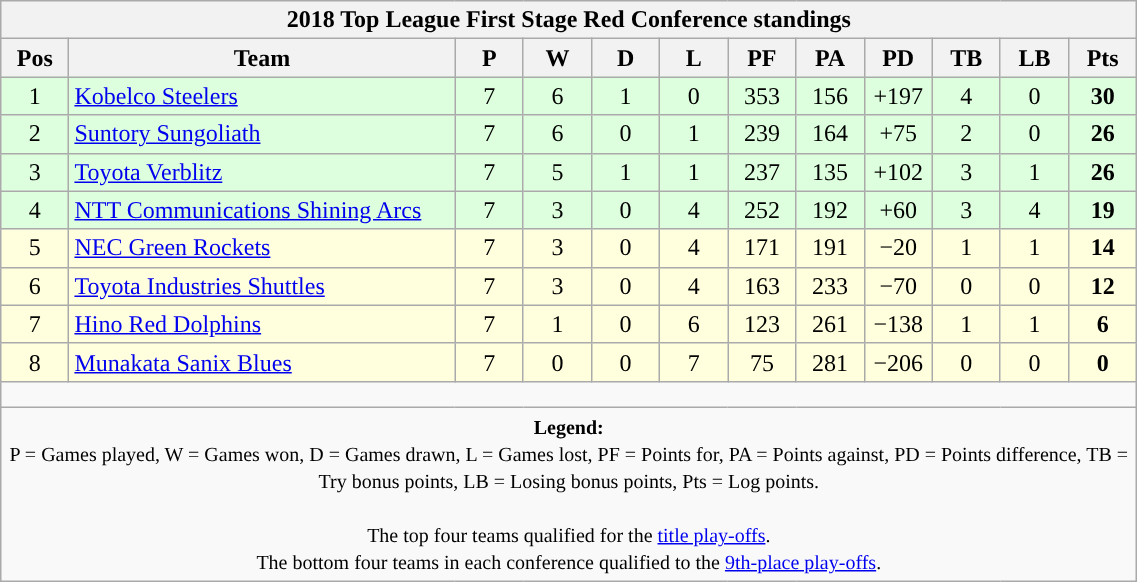<table class="wikitable" style="text-align:center; font-size:100%; width:60%;">
<tr>
<th colspan="100%" cellpadding="0" cellspacing="0"><strong>2018 Top League First Stage Red Conference standings</strong></th>
</tr>
<tr>
<th style="width:6%;">Pos</th>
<th style="width:34%;">Team</th>
<th style="width:6%;">P</th>
<th style="width:6%;">W</th>
<th style="width:6%;">D</th>
<th style="width:6%;">L</th>
<th style="width:6%;">PF</th>
<th style="width:6%;">PA</th>
<th style="width:6%;">PD</th>
<th style="width:6%;">TB</th>
<th style="width:6%;">LB</th>
<th style="width:6%;">Pts<br></th>
</tr>
<tr style="background:#DDFFDD;">
<td>1</td>
<td style="text-align:left;"><a href='#'>Kobelco Steelers</a></td>
<td>7</td>
<td>6</td>
<td>1</td>
<td>0</td>
<td>353</td>
<td>156</td>
<td>+197</td>
<td>4</td>
<td>0</td>
<td><strong>30</strong></td>
</tr>
<tr style="background:#DDFFDD;">
<td>2</td>
<td style="text-align:left;"><a href='#'>Suntory Sungoliath</a></td>
<td>7</td>
<td>6</td>
<td>0</td>
<td>1</td>
<td>239</td>
<td>164</td>
<td>+75</td>
<td>2</td>
<td>0</td>
<td><strong>26</strong></td>
</tr>
<tr style="background:#DDFFDD;">
<td>3</td>
<td style="text-align:left;"><a href='#'>Toyota Verblitz</a></td>
<td>7</td>
<td>5</td>
<td>1</td>
<td>1</td>
<td>237</td>
<td>135</td>
<td>+102</td>
<td>3</td>
<td>1</td>
<td><strong>26</strong></td>
</tr>
<tr style="background:#DDFFDD;">
<td>4</td>
<td style="text-align:left;"><a href='#'>NTT Communications Shining Arcs</a></td>
<td>7</td>
<td>3</td>
<td>0</td>
<td>4</td>
<td>252</td>
<td>192</td>
<td>+60</td>
<td>3</td>
<td>4</td>
<td><strong>19</strong></td>
</tr>
<tr style="background:#FFFFDD;">
<td>5</td>
<td style="text-align:left;"><a href='#'>NEC Green Rockets</a></td>
<td>7</td>
<td>3</td>
<td>0</td>
<td>4</td>
<td>171</td>
<td>191</td>
<td>−20</td>
<td>1</td>
<td>1</td>
<td><strong>14</strong></td>
</tr>
<tr style="background:#FFFFDD;">
<td>6</td>
<td style="text-align:left;"><a href='#'>Toyota Industries Shuttles</a></td>
<td>7</td>
<td>3</td>
<td>0</td>
<td>4</td>
<td>163</td>
<td>233</td>
<td>−70</td>
<td>0</td>
<td>0</td>
<td><strong>12</strong></td>
</tr>
<tr style="background:#FFFFDD;">
<td>7</td>
<td style="text-align:left;"><a href='#'>Hino Red Dolphins</a></td>
<td>7</td>
<td>1</td>
<td>0</td>
<td>6</td>
<td>123</td>
<td>261</td>
<td>−138</td>
<td>1</td>
<td>1</td>
<td><strong>6</strong></td>
</tr>
<tr style="background:#FFFFDD;">
<td>8</td>
<td style="text-align:left;"><a href='#'>Munakata Sanix Blues</a></td>
<td>7</td>
<td>0</td>
<td>0</td>
<td>7</td>
<td>75</td>
<td>281</td>
<td>−206</td>
<td>0</td>
<td>0</td>
<td><strong>0</strong></td>
</tr>
<tr>
<td colspan="100%" style="height:10px;"></td>
</tr>
<tr>
<td colspan="100%"><small><strong>Legend:</strong> <br> P = Games played, W = Games won, D = Games drawn, L = Games lost, PF = Points for, PA = Points against, PD = Points difference, TB = Try bonus points, LB = Losing bonus points, Pts = Log points. <br> <br> <span>The top four teams</span> qualified for the <a href='#'>title play-offs</a>. <br> <span>The bottom four teams in each conference</span> qualified to the <a href='#'>9th-place play-offs</a>.</small></td>
</tr>
</table>
